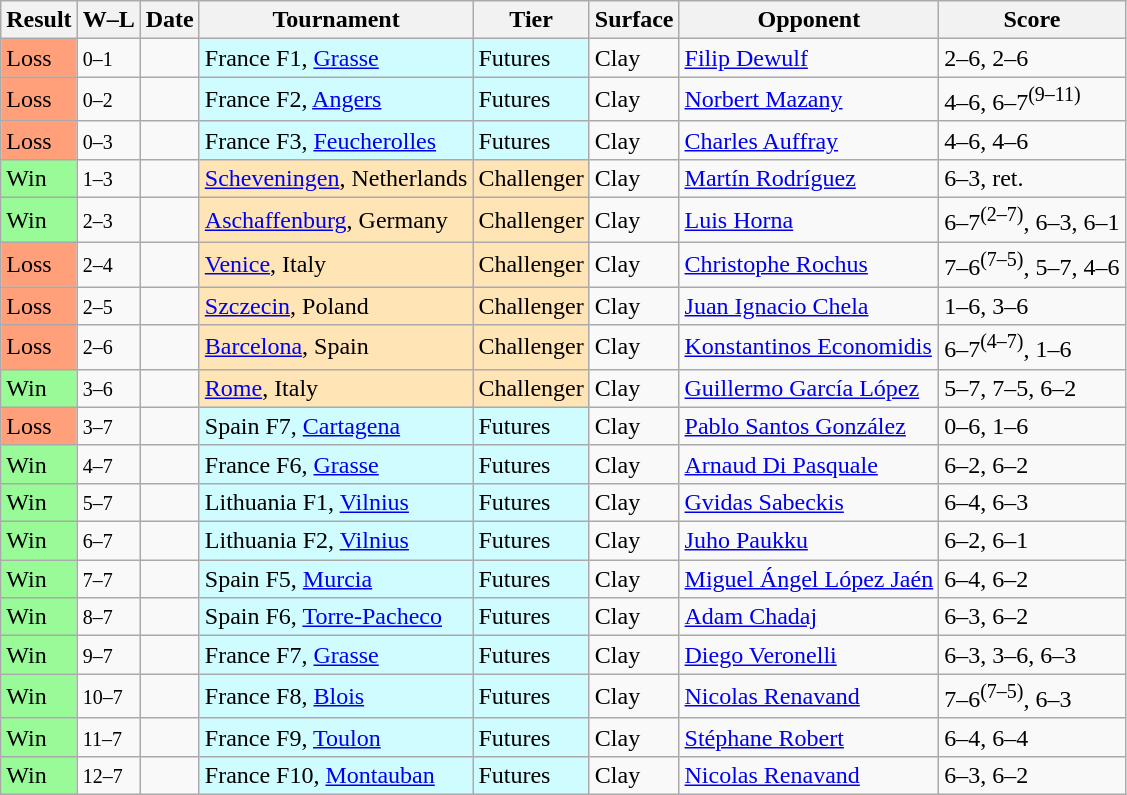<table class="sortable wikitable">
<tr>
<th>Result</th>
<th class="unsortable">W–L</th>
<th>Date</th>
<th>Tournament</th>
<th>Tier</th>
<th>Surface</th>
<th>Opponent</th>
<th class="unsortable">Score</th>
</tr>
<tr>
<td style="background:#ffa07a;">Loss</td>
<td><small>0–1</small></td>
<td></td>
<td style="background:#cffcff;">France F1, <a href='#'>Grasse</a></td>
<td style="background:#cffcff;">Futures</td>
<td>Clay</td>
<td> <a href='#'>Filip Dewulf</a></td>
<td>2–6, 2–6</td>
</tr>
<tr>
<td style="background:#ffa07a;">Loss</td>
<td><small>0–2</small></td>
<td></td>
<td style="background:#cffcff;">France F2, <a href='#'>Angers</a></td>
<td style="background:#cffcff;">Futures</td>
<td>Clay</td>
<td> <a href='#'>Norbert Mazany</a></td>
<td>4–6, 6–7<sup>(9–11)</sup></td>
</tr>
<tr>
<td style="background:#ffa07a;">Loss</td>
<td><small>0–3</small></td>
<td></td>
<td style="background:#cffcff;">France F3, <a href='#'>Feucherolles</a></td>
<td style="background:#cffcff;">Futures</td>
<td>Clay</td>
<td> <a href='#'>Charles Auffray</a></td>
<td>4–6, 4–6</td>
</tr>
<tr>
<td style="background:#98fb98;">Win</td>
<td><small>1–3</small></td>
<td></td>
<td style="background:moccasin;"><a href='#'>Scheveningen</a>, Netherlands</td>
<td style="background:moccasin;">Challenger</td>
<td>Clay</td>
<td> <a href='#'>Martín Rodríguez</a></td>
<td>6–3, ret.</td>
</tr>
<tr>
<td style="background:#98fb98;">Win</td>
<td><small>2–3</small></td>
<td></td>
<td style="background:moccasin;"><a href='#'>Aschaffenburg</a>, Germany</td>
<td style="background:moccasin;">Challenger</td>
<td>Clay</td>
<td> <a href='#'>Luis Horna</a></td>
<td>6–7<sup>(2–7)</sup>, 6–3, 6–1</td>
</tr>
<tr>
<td style="background:#ffa07a;">Loss</td>
<td><small>2–4</small></td>
<td></td>
<td style="background:moccasin;"><a href='#'>Venice</a>, Italy</td>
<td style="background:moccasin;">Challenger</td>
<td>Clay</td>
<td> <a href='#'>Christophe Rochus</a></td>
<td>7–6<sup>(7–5)</sup>, 5–7, 4–6</td>
</tr>
<tr>
<td style="background:#ffa07a;">Loss</td>
<td><small>2–5</small></td>
<td></td>
<td style="background:moccasin;"><a href='#'>Szczecin</a>, Poland</td>
<td style="background:moccasin;">Challenger</td>
<td>Clay</td>
<td> <a href='#'>Juan Ignacio Chela</a></td>
<td>1–6, 3–6</td>
</tr>
<tr>
<td style="background:#ffa07a;">Loss</td>
<td><small>2–6</small></td>
<td></td>
<td style="background:moccasin;"><a href='#'>Barcelona</a>, Spain</td>
<td style="background:moccasin;">Challenger</td>
<td>Clay</td>
<td> <a href='#'>Konstantinos Economidis</a></td>
<td>6–7<sup>(4–7)</sup>, 1–6</td>
</tr>
<tr>
<td style="background:#98fb98;">Win</td>
<td><small>3–6</small></td>
<td></td>
<td style="background:moccasin;"><a href='#'>Rome</a>, Italy</td>
<td style="background:moccasin;">Challenger</td>
<td>Clay</td>
<td> <a href='#'>Guillermo García López</a></td>
<td>5–7, 7–5, 6–2</td>
</tr>
<tr>
<td style="background:#ffa07a;">Loss</td>
<td><small>3–7</small></td>
<td></td>
<td style="background:#cffcff;">Spain F7, <a href='#'>Cartagena</a></td>
<td style="background:#cffcff;">Futures</td>
<td>Clay</td>
<td> <a href='#'>Pablo Santos González</a></td>
<td>0–6, 1–6</td>
</tr>
<tr>
<td style="background:#98fb98;">Win</td>
<td><small>4–7</small></td>
<td></td>
<td style="background:#cffcff;">France F6, <a href='#'>Grasse</a></td>
<td style="background:#cffcff;">Futures</td>
<td>Clay</td>
<td> <a href='#'>Arnaud Di Pasquale</a></td>
<td>6–2, 6–2</td>
</tr>
<tr>
<td style="background:#98fb98;">Win</td>
<td><small>5–7</small></td>
<td></td>
<td style="background:#cffcff;">Lithuania F1, <a href='#'>Vilnius</a></td>
<td style="background:#cffcff;">Futures</td>
<td>Clay</td>
<td> <a href='#'>Gvidas Sabeckis</a></td>
<td>6–4, 6–3</td>
</tr>
<tr>
<td style="background:#98fb98;">Win</td>
<td><small>6–7</small></td>
<td></td>
<td style="background:#cffcff;">Lithuania F2, <a href='#'>Vilnius</a></td>
<td style="background:#cffcff;">Futures</td>
<td>Clay</td>
<td> <a href='#'>Juho Paukku</a></td>
<td>6–2, 6–1</td>
</tr>
<tr>
<td style="background:#98fb98;">Win</td>
<td><small>7–7</small></td>
<td></td>
<td style="background:#cffcff;">Spain F5, <a href='#'>Murcia</a></td>
<td style="background:#cffcff;">Futures</td>
<td>Clay</td>
<td> <a href='#'>Miguel Ángel López Jaén</a></td>
<td>6–4, 6–2</td>
</tr>
<tr>
<td style="background:#98fb98;">Win</td>
<td><small>8–7</small></td>
<td></td>
<td style="background:#cffcff;">Spain F6, <a href='#'>Torre-Pacheco</a></td>
<td style="background:#cffcff;">Futures</td>
<td>Clay</td>
<td> <a href='#'>Adam Chadaj</a></td>
<td>6–3, 6–2</td>
</tr>
<tr>
<td style="background:#98fb98;">Win</td>
<td><small>9–7</small></td>
<td></td>
<td style="background:#cffcff;">France F7, <a href='#'>Grasse</a></td>
<td style="background:#cffcff;">Futures</td>
<td>Clay</td>
<td> <a href='#'>Diego Veronelli</a></td>
<td>6–3, 3–6, 6–3</td>
</tr>
<tr>
<td style="background:#98fb98;">Win</td>
<td><small>10–7</small></td>
<td></td>
<td style="background:#cffcff;">France F8, <a href='#'>Blois</a></td>
<td style="background:#cffcff;">Futures</td>
<td>Clay</td>
<td> <a href='#'>Nicolas Renavand</a></td>
<td>7–6<sup>(7–5)</sup>, 6–3</td>
</tr>
<tr>
<td style="background:#98fb98;">Win</td>
<td><small>11–7</small></td>
<td></td>
<td style="background:#cffcff;">France F9, <a href='#'>Toulon</a></td>
<td style="background:#cffcff;">Futures</td>
<td>Clay</td>
<td> <a href='#'>Stéphane Robert</a></td>
<td>6–4, 6–4</td>
</tr>
<tr>
<td style="background:#98fb98;">Win</td>
<td><small>12–7</small></td>
<td></td>
<td style="background:#cffcff;">France F10, <a href='#'>Montauban</a></td>
<td style="background:#cffcff;">Futures</td>
<td>Clay</td>
<td> <a href='#'>Nicolas Renavand</a></td>
<td>6–3, 6–2</td>
</tr>
</table>
